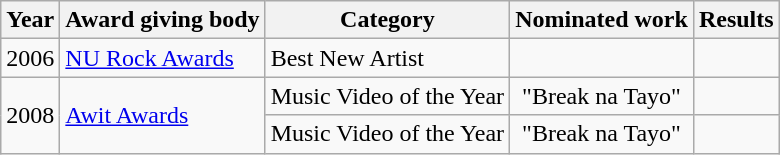<table class="wikitable">
<tr>
<th>Year</th>
<th>Award giving body</th>
<th>Category</th>
<th>Nominated work</th>
<th>Results</th>
</tr>
<tr>
<td>2006</td>
<td><a href='#'>NU Rock Awards</a></td>
<td>Best New Artist</td>
<td></td>
<td></td>
</tr>
<tr>
<td rowspan=2>2008</td>
<td rowspan=2><a href='#'>Awit Awards</a></td>
<td>Music Video of the Year</td>
<td align=center>"Break na Tayo"</td>
<td></td>
</tr>
<tr>
<td>Music Video of the Year </td>
<td align=center>"Break na Tayo"</td>
<td></td>
</tr>
</table>
